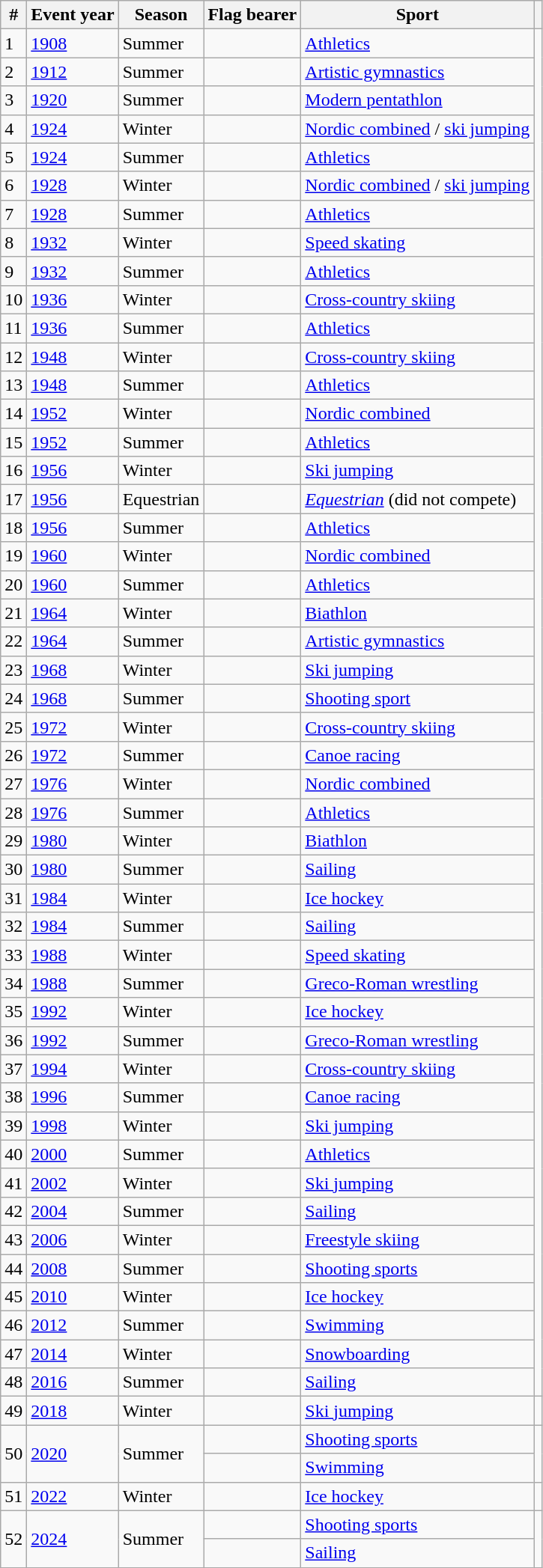<table class="wikitable sortable">
<tr>
<th>#</th>
<th>Event year</th>
<th>Season</th>
<th>Flag bearer</th>
<th>Sport</th>
<th></th>
</tr>
<tr>
<td>1</td>
<td><a href='#'>1908</a></td>
<td>Summer</td>
<td></td>
<td><a href='#'>Athletics</a></td>
<td rowspan=48></td>
</tr>
<tr>
<td>2</td>
<td><a href='#'>1912</a></td>
<td>Summer</td>
<td></td>
<td><a href='#'>Artistic gymnastics</a></td>
</tr>
<tr>
<td>3</td>
<td><a href='#'>1920</a></td>
<td>Summer</td>
<td></td>
<td><a href='#'>Modern pentathlon</a></td>
</tr>
<tr>
<td>4</td>
<td><a href='#'>1924</a></td>
<td>Winter</td>
<td></td>
<td><a href='#'>Nordic combined</a> / <a href='#'>ski jumping</a></td>
</tr>
<tr>
<td>5</td>
<td><a href='#'>1924</a></td>
<td>Summer</td>
<td></td>
<td><a href='#'>Athletics</a></td>
</tr>
<tr>
<td>6</td>
<td><a href='#'>1928</a></td>
<td>Winter</td>
<td></td>
<td><a href='#'>Nordic combined</a> / <a href='#'>ski jumping</a></td>
</tr>
<tr>
<td>7</td>
<td><a href='#'>1928</a></td>
<td>Summer</td>
<td></td>
<td><a href='#'>Athletics</a></td>
</tr>
<tr>
<td>8</td>
<td><a href='#'>1932</a></td>
<td>Winter</td>
<td></td>
<td><a href='#'>Speed skating</a></td>
</tr>
<tr>
<td>9</td>
<td><a href='#'>1932</a></td>
<td>Summer</td>
<td></td>
<td><a href='#'>Athletics</a></td>
</tr>
<tr>
<td>10</td>
<td><a href='#'>1936</a></td>
<td>Winter</td>
<td></td>
<td><a href='#'>Cross-country skiing</a></td>
</tr>
<tr>
<td>11</td>
<td><a href='#'>1936</a></td>
<td>Summer</td>
<td></td>
<td><a href='#'>Athletics</a></td>
</tr>
<tr>
<td>12</td>
<td><a href='#'>1948</a></td>
<td>Winter</td>
<td></td>
<td><a href='#'>Cross-country skiing</a></td>
</tr>
<tr>
<td>13</td>
<td><a href='#'>1948</a></td>
<td>Summer</td>
<td></td>
<td><a href='#'>Athletics</a></td>
</tr>
<tr>
<td>14</td>
<td><a href='#'>1952</a></td>
<td>Winter</td>
<td></td>
<td><a href='#'>Nordic combined</a></td>
</tr>
<tr>
<td>15</td>
<td><a href='#'>1952</a></td>
<td>Summer</td>
<td></td>
<td><a href='#'>Athletics</a></td>
</tr>
<tr>
<td>16</td>
<td><a href='#'>1956</a></td>
<td>Winter</td>
<td></td>
<td><a href='#'>Ski jumping</a></td>
</tr>
<tr>
<td>17</td>
<td><a href='#'>1956</a></td>
<td>Equestrian</td>
<td></td>
<td><em><a href='#'>Equestrian</a></em> (did not compete)</td>
</tr>
<tr>
<td>18</td>
<td><a href='#'>1956</a></td>
<td>Summer</td>
<td></td>
<td><a href='#'>Athletics</a></td>
</tr>
<tr>
<td>19</td>
<td><a href='#'>1960</a></td>
<td>Winter</td>
<td></td>
<td><a href='#'>Nordic combined</a></td>
</tr>
<tr>
<td>20</td>
<td><a href='#'>1960</a></td>
<td>Summer</td>
<td></td>
<td><a href='#'>Athletics</a></td>
</tr>
<tr>
<td>21</td>
<td><a href='#'>1964</a></td>
<td>Winter</td>
<td></td>
<td><a href='#'>Biathlon</a></td>
</tr>
<tr>
<td>22</td>
<td><a href='#'>1964</a></td>
<td>Summer</td>
<td></td>
<td><a href='#'>Artistic gymnastics</a></td>
</tr>
<tr>
<td>23</td>
<td><a href='#'>1968</a></td>
<td>Winter</td>
<td></td>
<td><a href='#'>Ski jumping</a></td>
</tr>
<tr>
<td>24</td>
<td><a href='#'>1968</a></td>
<td>Summer</td>
<td></td>
<td><a href='#'>Shooting sport</a></td>
</tr>
<tr>
<td>25</td>
<td><a href='#'>1972</a></td>
<td>Winter</td>
<td></td>
<td><a href='#'>Cross-country skiing</a></td>
</tr>
<tr>
<td>26</td>
<td><a href='#'>1972</a></td>
<td>Summer</td>
<td></td>
<td><a href='#'>Canoe racing</a></td>
</tr>
<tr>
<td>27</td>
<td><a href='#'>1976</a></td>
<td>Winter</td>
<td></td>
<td><a href='#'>Nordic combined</a></td>
</tr>
<tr>
<td>28</td>
<td><a href='#'>1976</a></td>
<td>Summer</td>
<td></td>
<td><a href='#'>Athletics</a></td>
</tr>
<tr>
<td>29</td>
<td><a href='#'>1980</a></td>
<td>Winter</td>
<td></td>
<td><a href='#'>Biathlon</a></td>
</tr>
<tr>
<td>30</td>
<td><a href='#'>1980</a></td>
<td>Summer</td>
<td></td>
<td><a href='#'>Sailing</a></td>
</tr>
<tr>
<td>31</td>
<td><a href='#'>1984</a></td>
<td>Winter</td>
<td></td>
<td><a href='#'>Ice hockey</a></td>
</tr>
<tr>
<td>32</td>
<td><a href='#'>1984</a></td>
<td>Summer</td>
<td></td>
<td><a href='#'>Sailing</a></td>
</tr>
<tr>
<td>33</td>
<td><a href='#'>1988</a></td>
<td>Winter</td>
<td></td>
<td><a href='#'>Speed skating</a></td>
</tr>
<tr>
<td>34</td>
<td><a href='#'>1988</a></td>
<td>Summer</td>
<td></td>
<td><a href='#'>Greco-Roman wrestling</a></td>
</tr>
<tr>
<td>35</td>
<td><a href='#'>1992</a></td>
<td>Winter</td>
<td></td>
<td><a href='#'>Ice hockey</a></td>
</tr>
<tr>
<td>36</td>
<td><a href='#'>1992</a></td>
<td>Summer</td>
<td></td>
<td><a href='#'>Greco-Roman wrestling</a></td>
</tr>
<tr>
<td>37</td>
<td><a href='#'>1994</a></td>
<td>Winter</td>
<td></td>
<td><a href='#'>Cross-country skiing</a></td>
</tr>
<tr>
<td>38</td>
<td><a href='#'>1996</a></td>
<td>Summer</td>
<td></td>
<td><a href='#'>Canoe racing</a></td>
</tr>
<tr>
<td>39</td>
<td><a href='#'>1998</a></td>
<td>Winter</td>
<td></td>
<td><a href='#'>Ski jumping</a></td>
</tr>
<tr>
<td>40</td>
<td><a href='#'>2000</a></td>
<td>Summer</td>
<td></td>
<td><a href='#'>Athletics</a></td>
</tr>
<tr>
<td>41</td>
<td><a href='#'>2002</a></td>
<td>Winter</td>
<td></td>
<td><a href='#'>Ski jumping</a></td>
</tr>
<tr>
<td>42</td>
<td><a href='#'>2004</a></td>
<td>Summer</td>
<td></td>
<td><a href='#'>Sailing</a></td>
</tr>
<tr>
<td>43</td>
<td><a href='#'>2006</a></td>
<td>Winter</td>
<td></td>
<td><a href='#'>Freestyle skiing</a></td>
</tr>
<tr>
<td>44</td>
<td><a href='#'>2008</a></td>
<td>Summer</td>
<td></td>
<td><a href='#'>Shooting sports</a></td>
</tr>
<tr>
<td>45</td>
<td><a href='#'>2010</a></td>
<td>Winter</td>
<td></td>
<td><a href='#'>Ice hockey</a></td>
</tr>
<tr>
<td>46</td>
<td><a href='#'>2012</a></td>
<td>Summer</td>
<td></td>
<td><a href='#'>Swimming</a></td>
</tr>
<tr>
<td>47</td>
<td><a href='#'>2014</a></td>
<td>Winter</td>
<td></td>
<td><a href='#'>Snowboarding</a></td>
</tr>
<tr>
<td>48</td>
<td><a href='#'>2016</a></td>
<td>Summer</td>
<td></td>
<td><a href='#'>Sailing</a></td>
</tr>
<tr>
<td>49</td>
<td><a href='#'>2018</a></td>
<td>Winter</td>
<td></td>
<td><a href='#'>Ski jumping</a></td>
<td></td>
</tr>
<tr>
<td rowspan=2>50</td>
<td rowspan=2><a href='#'>2020</a></td>
<td rowspan=2>Summer</td>
<td></td>
<td><a href='#'>Shooting sports</a></td>
<td rowspan=2></td>
</tr>
<tr>
<td></td>
<td><a href='#'>Swimming</a></td>
</tr>
<tr>
<td>51</td>
<td><a href='#'>2022</a></td>
<td>Winter</td>
<td></td>
<td><a href='#'>Ice hockey</a></td>
<td></td>
</tr>
<tr>
<td rowspan=2>52</td>
<td rowspan=2><a href='#'>2024</a></td>
<td rowspan=2>Summer</td>
<td></td>
<td><a href='#'>Shooting sports</a></td>
<td rowspan=2></td>
</tr>
<tr>
<td></td>
<td><a href='#'>Sailing</a></td>
</tr>
</table>
